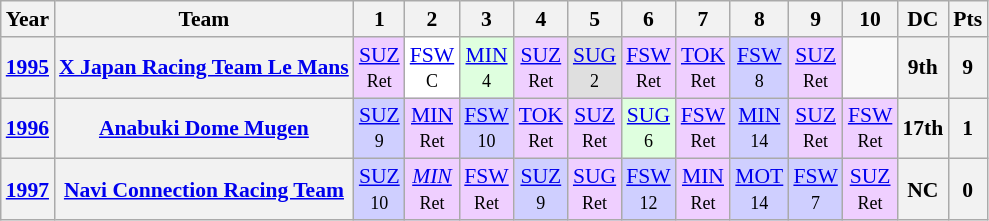<table class="wikitable" style="text-align:center; font-size:90%">
<tr>
<th>Year</th>
<th>Team</th>
<th>1</th>
<th>2</th>
<th>3</th>
<th>4</th>
<th>5</th>
<th>6</th>
<th>7</th>
<th>8</th>
<th>9</th>
<th>10</th>
<th>DC</th>
<th>Pts</th>
</tr>
<tr>
<th><a href='#'>1995</a></th>
<th><a href='#'>X Japan Racing Team Le Mans</a></th>
<td bgcolor="#EFCFFF"><a href='#'>SUZ</a><br><small>Ret</small></td>
<td bgcolor="#FFFFFF"><a href='#'>FSW</a><br><small>C</small></td>
<td bgcolor="#DFFFDF"><a href='#'>MIN</a><br><small>4</small></td>
<td bgcolor="#EFCFFF"><a href='#'>SUZ</a><br><small>Ret</small></td>
<td bgcolor="#DFDFDF"><a href='#'>SUG</a><br><small>2</small></td>
<td bgcolor="#EFCFFF"><a href='#'>FSW</a><br><small>Ret</small></td>
<td bgcolor="#EFCFFF"><a href='#'>TOK</a><br><small>Ret</small></td>
<td bgcolor="#CFCFFF"><a href='#'>FSW</a><br><small>8</small></td>
<td bgcolor="#EFCFFF"><a href='#'>SUZ</a><br><small>Ret</small></td>
<td></td>
<th>9th</th>
<th>9</th>
</tr>
<tr>
<th><a href='#'>1996</a></th>
<th><a href='#'>Anabuki Dome Mugen</a></th>
<td bgcolor="#CFCFFF"><a href='#'>SUZ</a><br><small>9</small></td>
<td bgcolor="#EFCFFF"><a href='#'>MIN</a><br><small>Ret</small></td>
<td bgcolor="#CFCFFF"><a href='#'>FSW</a><br><small>10</small></td>
<td bgcolor="#EFCFFF"><a href='#'>TOK</a><br><small>Ret</small></td>
<td bgcolor="#EFCFFF"><a href='#'>SUZ</a><br><small>Ret</small></td>
<td bgcolor="#DFFFDF"><a href='#'>SUG</a><br><small>6</small></td>
<td bgcolor="#EFCFFF"><a href='#'>FSW</a><br><small>Ret</small></td>
<td bgcolor="#CFCFFF"><a href='#'>MIN</a><br><small>14</small></td>
<td bgcolor="#EFCFFF"><a href='#'>SUZ</a><br><small>Ret</small></td>
<td bgcolor="#EFCFFF"><a href='#'>FSW</a><br><small>Ret</small></td>
<th>17th</th>
<th>1</th>
</tr>
<tr>
<th><a href='#'>1997</a></th>
<th><a href='#'>Navi Connection Racing Team</a></th>
<td bgcolor="#CFCFFF"><a href='#'>SUZ</a><br><small>10</small></td>
<td bgcolor="#EFCFFF"><em><a href='#'>MIN</a></em><br><small>Ret</small></td>
<td bgcolor="#EFCFFF"><a href='#'>FSW</a><br><small>Ret</small></td>
<td bgcolor="#CFCFFF"><a href='#'>SUZ</a><br><small>9</small></td>
<td bgcolor="#EFCFFF"><a href='#'>SUG</a><br><small>Ret</small></td>
<td bgcolor="#CFCFFF"><a href='#'>FSW</a><br><small>12</small></td>
<td bgcolor="#EFCFFF"><a href='#'>MIN</a><br><small>Ret</small></td>
<td bgcolor="#CFCFFF"><a href='#'>MOT</a><br><small>14</small></td>
<td bgcolor="#CFCFFF"><a href='#'>FSW</a><br><small>7</small></td>
<td bgcolor="#EFCFFF"><a href='#'>SUZ</a><br><small>Ret</small></td>
<th>NC</th>
<th>0</th>
</tr>
</table>
